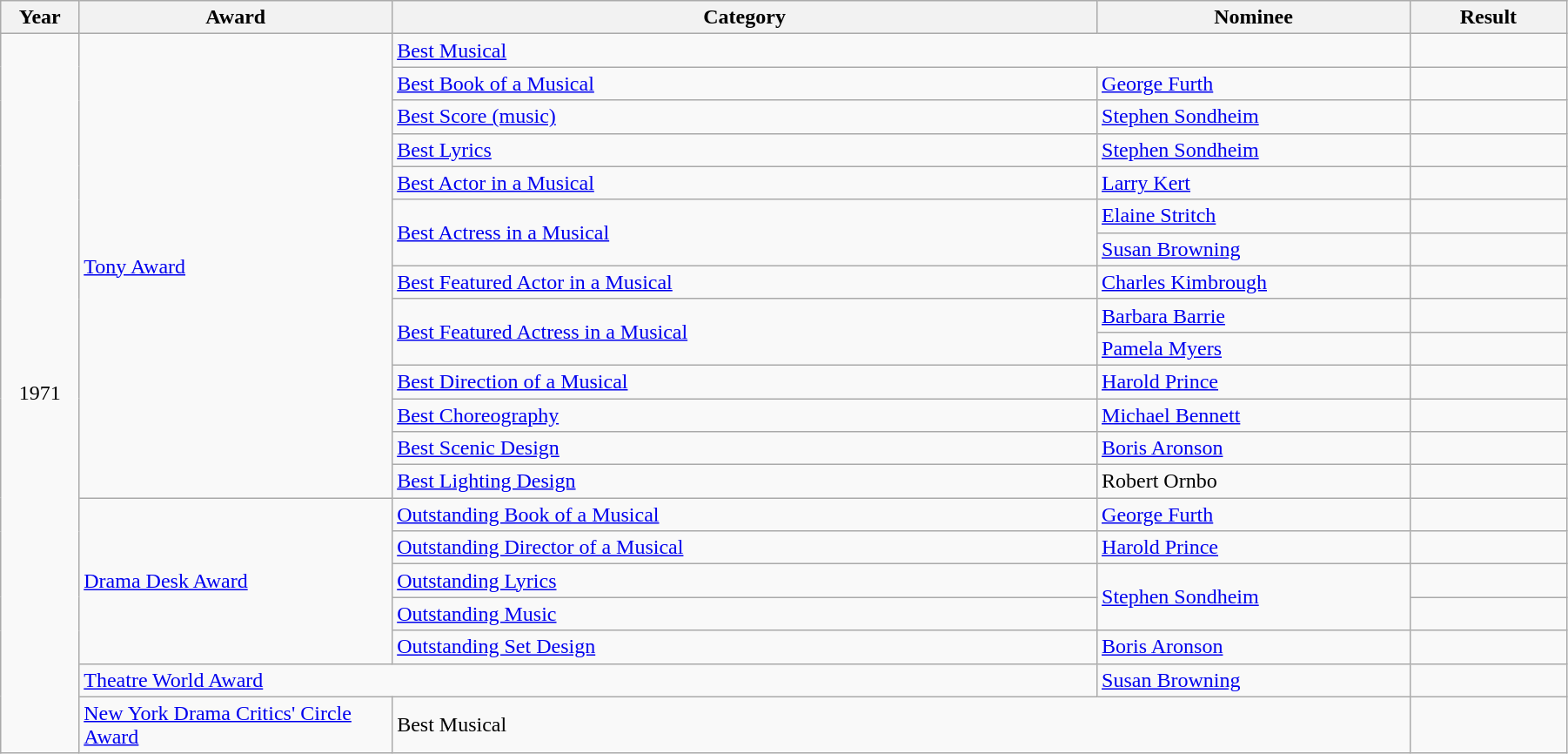<table class="wikitable" width="95%">
<tr>
<th width="5%">Year</th>
<th width="20%">Award</th>
<th width="45%">Category</th>
<th width="20%">Nominee</th>
<th width="10%">Result</th>
</tr>
<tr>
<td rowspan="21" align="center">1971</td>
<td rowspan="14"><a href='#'>Tony Award</a></td>
<td colspan="2"><a href='#'>Best Musical</a></td>
<td></td>
</tr>
<tr>
<td><a href='#'>Best Book of a Musical</a></td>
<td><a href='#'>George Furth</a></td>
<td></td>
</tr>
<tr>
<td><a href='#'>Best Score (music)</a></td>
<td><a href='#'>Stephen Sondheim</a></td>
<td></td>
</tr>
<tr>
<td><a href='#'>Best Lyrics</a></td>
<td><a href='#'>Stephen Sondheim</a></td>
<td></td>
</tr>
<tr>
<td><a href='#'>Best Actor in a Musical</a></td>
<td><a href='#'>Larry Kert</a></td>
<td></td>
</tr>
<tr>
<td rowspan="2"><a href='#'>Best Actress in a Musical</a></td>
<td><a href='#'>Elaine Stritch</a></td>
<td></td>
</tr>
<tr>
<td><a href='#'>Susan Browning</a></td>
<td></td>
</tr>
<tr>
<td><a href='#'>Best Featured Actor in a Musical</a></td>
<td><a href='#'>Charles Kimbrough</a></td>
<td></td>
</tr>
<tr>
<td rowspan="2"><a href='#'>Best Featured Actress in a Musical</a></td>
<td><a href='#'>Barbara Barrie</a></td>
<td></td>
</tr>
<tr>
<td><a href='#'>Pamela Myers</a></td>
<td></td>
</tr>
<tr>
<td><a href='#'>Best Direction of a Musical</a></td>
<td><a href='#'>Harold Prince</a></td>
<td></td>
</tr>
<tr>
<td><a href='#'>Best Choreography</a></td>
<td><a href='#'>Michael Bennett</a></td>
<td></td>
</tr>
<tr>
<td><a href='#'>Best Scenic Design</a></td>
<td><a href='#'>Boris Aronson</a></td>
<td></td>
</tr>
<tr>
<td><a href='#'>Best Lighting Design</a></td>
<td>Robert Ornbo</td>
<td></td>
</tr>
<tr>
<td rowspan="5"><a href='#'>Drama Desk Award</a></td>
<td><a href='#'>Outstanding Book of a Musical</a></td>
<td><a href='#'>George Furth</a></td>
<td></td>
</tr>
<tr>
<td><a href='#'>Outstanding Director of a Musical</a></td>
<td><a href='#'>Harold Prince</a></td>
<td></td>
</tr>
<tr>
<td><a href='#'>Outstanding Lyrics</a></td>
<td rowspan="2"><a href='#'>Stephen Sondheim</a></td>
<td></td>
</tr>
<tr>
<td><a href='#'>Outstanding Music</a></td>
<td></td>
</tr>
<tr>
<td><a href='#'>Outstanding Set Design</a></td>
<td><a href='#'>Boris Aronson</a></td>
<td></td>
</tr>
<tr>
<td colspan="2"><a href='#'>Theatre World Award</a></td>
<td><a href='#'>Susan Browning</a></td>
<td></td>
</tr>
<tr>
<td><a href='#'>New York Drama Critics' Circle Award</a></td>
<td colspan="2">Best Musical</td>
<td></td>
</tr>
</table>
